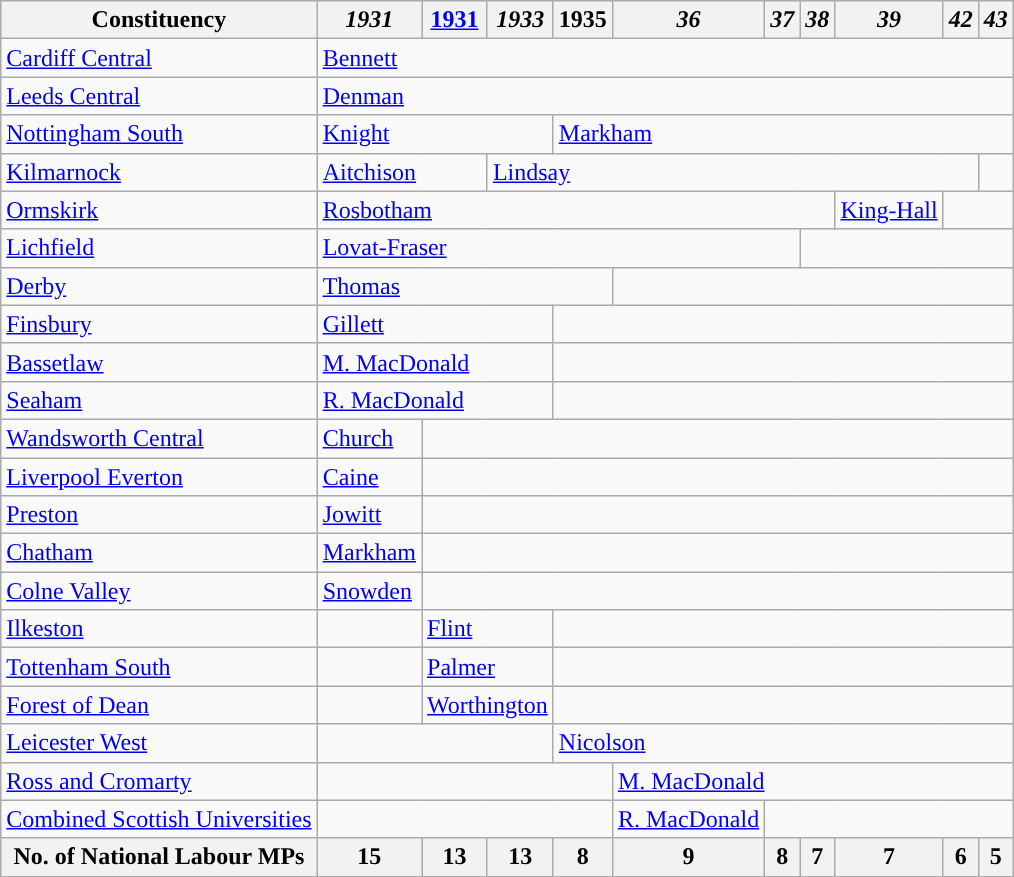<table class="wikitable">
<tr>
<th>Constituency</th>
<th><em>1931</em></th>
<th><a href='#'>1931</a></th>
<th><em>1933</em></th>
<th>1935</th>
<th><em>36</em></th>
<th><em>37</em></th>
<th><em>38</em></th>
<th><em>39</em></th>
<th><em>42</em></th>
<th><em>43</em></th>
</tr>
<tr>
<td><a href='#'>Cardiff Central</a></td>
<td colspan="10"><a href='#'>Bennett</a></td>
</tr>
<tr>
<td><a href='#'>Leeds Central</a></td>
<td colspan="10"><a href='#'>Denman</a></td>
</tr>
<tr>
<td><a href='#'>Nottingham South</a></td>
<td colspan="3"><a href='#'>Knight</a></td>
<td colspan="7"><a href='#'>Markham</a></td>
</tr>
<tr>
<td><a href='#'>Kilmarnock</a></td>
<td colspan="2"><a href='#'>Aitchison</a></td>
<td colspan="7"><a href='#'>Lindsay</a></td>
<td></td>
</tr>
<tr>
<td><a href='#'>Ormskirk</a></td>
<td colspan="7"><a href='#'>Rosbotham</a></td>
<td><a href='#'>King-Hall</a></td>
<td colspan="2"></td>
</tr>
<tr>
<td><a href='#'>Lichfield</a></td>
<td colspan="6"><a href='#'>Lovat-Fraser</a></td>
<td colspan="4"></td>
</tr>
<tr>
<td><a href='#'>Derby</a></td>
<td colspan="4"><a href='#'>Thomas</a></td>
<td colspan="6"></td>
</tr>
<tr>
<td><a href='#'>Finsbury</a></td>
<td colspan="3"><a href='#'>Gillett</a></td>
<td colspan="7"></td>
</tr>
<tr>
<td><a href='#'>Bassetlaw</a></td>
<td colspan="3"><a href='#'>M. MacDonald</a></td>
<td colspan="7"></td>
</tr>
<tr>
<td><a href='#'>Seaham</a></td>
<td colspan="3"><a href='#'>R. MacDonald</a></td>
<td colspan="7"></td>
</tr>
<tr>
<td><a href='#'>Wandsworth Central</a></td>
<td><a href='#'>Church</a></td>
<td colspan="9"></td>
</tr>
<tr>
<td><a href='#'>Liverpool Everton</a></td>
<td><a href='#'>Caine</a></td>
<td colspan="9"></td>
</tr>
<tr>
<td><a href='#'>Preston</a></td>
<td><a href='#'>Jowitt</a></td>
<td colspan="9"></td>
</tr>
<tr>
<td><a href='#'>Chatham</a></td>
<td><a href='#'>Markham</a></td>
<td colspan="9"></td>
</tr>
<tr>
<td><a href='#'>Colne Valley</a></td>
<td><a href='#'>Snowden</a></td>
<td colspan="9"></td>
</tr>
<tr>
<td><a href='#'>Ilkeston</a></td>
<td></td>
<td colspan="2"><a href='#'>Flint</a></td>
<td colspan="7"></td>
</tr>
<tr>
<td><a href='#'>Tottenham South</a></td>
<td></td>
<td colspan="2"><a href='#'>Palmer</a></td>
<td colspan="7"></td>
</tr>
<tr>
<td><a href='#'>Forest of Dean</a></td>
<td></td>
<td colspan="2"><a href='#'>Worthington</a></td>
<td colspan="7"></td>
</tr>
<tr>
<td><a href='#'>Leicester West</a></td>
<td colspan="3"></td>
<td colspan="7"><a href='#'>Nicolson</a></td>
</tr>
<tr>
<td><a href='#'>Ross and Cromarty</a></td>
<td colspan="4"></td>
<td colspan="6"><a href='#'>M. MacDonald</a></td>
</tr>
<tr>
<td><a href='#'>Combined Scottish Universities</a></td>
<td colspan="4"></td>
<td><a href='#'>R. MacDonald</a></td>
<td colspan="5"></td>
</tr>
<tr>
<th>No. of National Labour MPs</th>
<th>15</th>
<th>13</th>
<th>13</th>
<th>8</th>
<th>9</th>
<th>8</th>
<th>7</th>
<th>7</th>
<th>6</th>
<th>5</th>
</tr>
</table>
